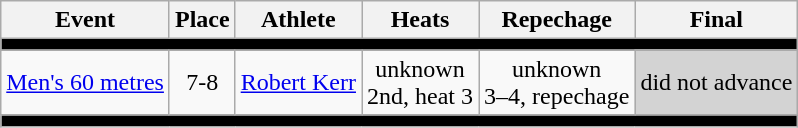<table class=wikitable>
<tr>
<th>Event</th>
<th>Place</th>
<th>Athlete</th>
<th>Heats</th>
<th>Repechage</th>
<th>Final</th>
</tr>
<tr bgcolor=black>
<td colspan=6></td>
</tr>
<tr align=center>
<td><a href='#'>Men's 60 metres</a></td>
<td>7-8</td>
<td align=left><a href='#'>Robert Kerr</a></td>
<td>unknown <br> 2nd, heat 3</td>
<td>unknown <br> 3–4, repechage</td>
<td bgcolor=lightgray>did not advance</td>
</tr>
<tr bgcolor=black>
<td colspan=6></td>
</tr>
</table>
